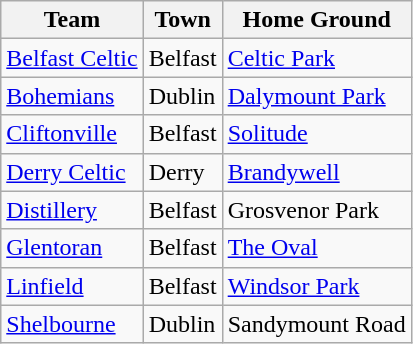<table class="wikitable sortable">
<tr>
<th>Team</th>
<th>Town</th>
<th>Home Ground</th>
</tr>
<tr>
<td><a href='#'>Belfast Celtic</a></td>
<td>Belfast</td>
<td><a href='#'>Celtic Park</a></td>
</tr>
<tr>
<td><a href='#'>Bohemians</a></td>
<td>Dublin</td>
<td><a href='#'>Dalymount Park</a></td>
</tr>
<tr>
<td><a href='#'>Cliftonville</a></td>
<td>Belfast</td>
<td><a href='#'>Solitude</a></td>
</tr>
<tr>
<td><a href='#'>Derry Celtic</a></td>
<td>Derry</td>
<td><a href='#'>Brandywell</a></td>
</tr>
<tr>
<td><a href='#'>Distillery</a></td>
<td>Belfast</td>
<td>Grosvenor Park</td>
</tr>
<tr>
<td><a href='#'>Glentoran</a></td>
<td>Belfast</td>
<td><a href='#'>The Oval</a></td>
</tr>
<tr>
<td><a href='#'>Linfield</a></td>
<td>Belfast</td>
<td><a href='#'>Windsor Park</a></td>
</tr>
<tr>
<td><a href='#'>Shelbourne</a></td>
<td>Dublin</td>
<td>Sandymount Road</td>
</tr>
</table>
